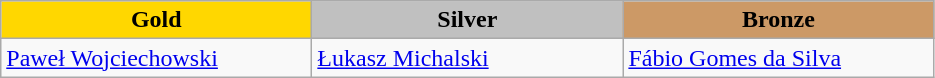<table class="wikitable" style="text-align:left">
<tr align="center">
<td width=200 bgcolor=gold><strong>Gold</strong></td>
<td width=200 bgcolor=silver><strong>Silver</strong></td>
<td width=200 bgcolor=CC9966><strong>Bronze</strong></td>
</tr>
<tr>
<td><a href='#'>Paweł Wojciechowski</a><br><em></em></td>
<td><a href='#'>Łukasz Michalski</a><br><em></em></td>
<td><a href='#'>Fábio Gomes da Silva</a><br><em></em></td>
</tr>
</table>
